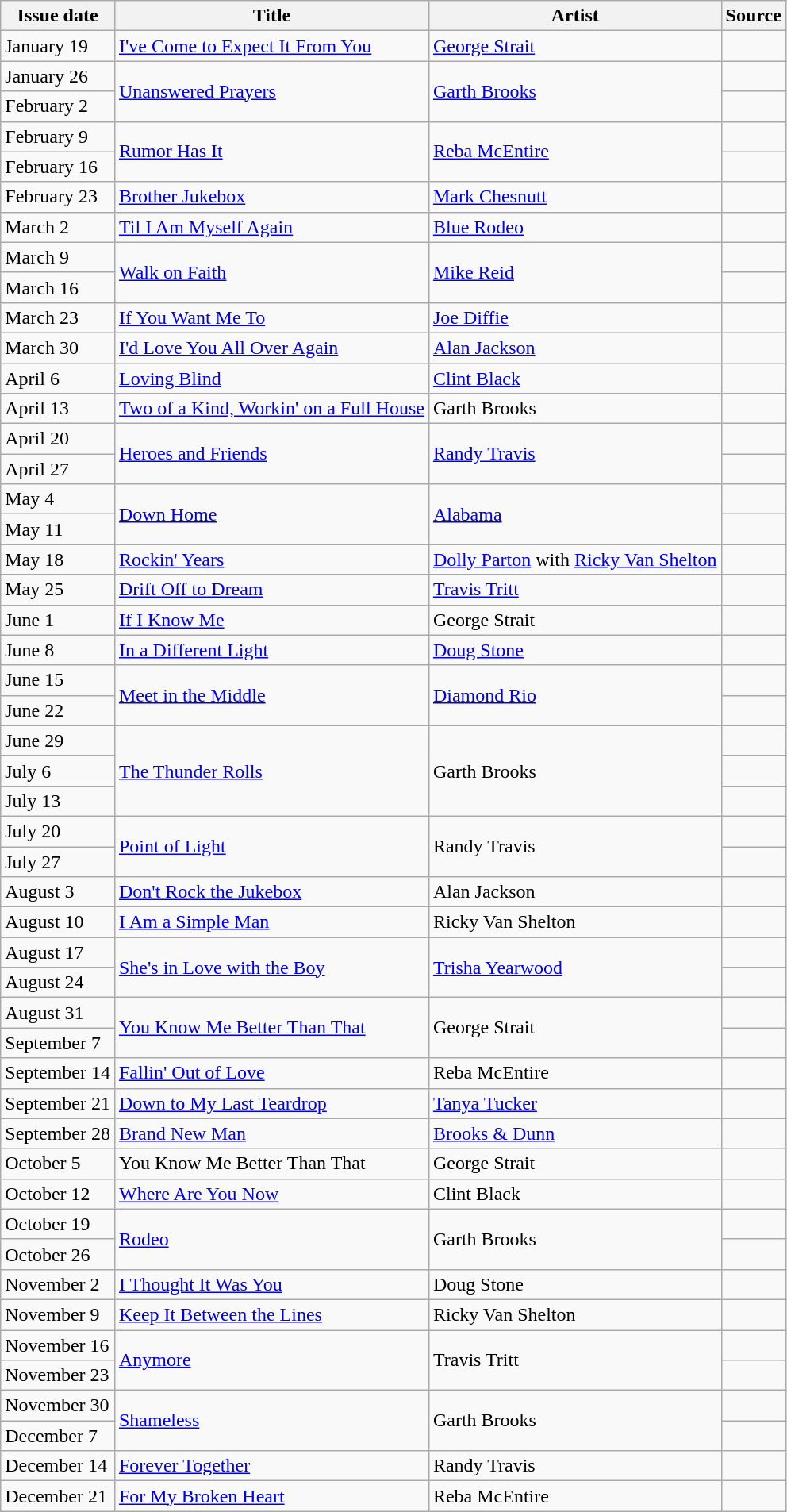<table class="wikitable">
<tr>
<th>Issue date</th>
<th>Title</th>
<th>Artist</th>
<th>Source</th>
</tr>
<tr>
<td>January 19</td>
<td><a href='#'>I've Come to Expect It From You</a></td>
<td><a href='#'>George Strait</a></td>
<td align=center></td>
</tr>
<tr>
<td>January 26</td>
<td rowspan=2><a href='#'>Unanswered Prayers</a></td>
<td rowspan=2><a href='#'>Garth Brooks</a></td>
<td align=center></td>
</tr>
<tr>
<td>February 2</td>
<td align=center></td>
</tr>
<tr>
<td>February 9</td>
<td rowspan=2><a href='#'>Rumor Has It</a></td>
<td rowspan=2><a href='#'>Reba McEntire</a></td>
<td align=center></td>
</tr>
<tr>
<td>February 16</td>
<td align=center></td>
</tr>
<tr>
<td>February 23</td>
<td><a href='#'>Brother Jukebox</a></td>
<td><a href='#'>Mark Chesnutt</a></td>
<td align=center></td>
</tr>
<tr>
<td>March 2</td>
<td><a href='#'>Til I Am Myself Again</a></td>
<td><a href='#'>Blue Rodeo</a></td>
<td align=center></td>
</tr>
<tr>
<td>March 9</td>
<td rowspan=2><a href='#'>Walk on Faith</a></td>
<td rowspan=2><a href='#'>Mike Reid</a></td>
<td align=center></td>
</tr>
<tr>
<td>March 16</td>
<td align=center></td>
</tr>
<tr>
<td>March 23</td>
<td><a href='#'>If You Want Me To</a></td>
<td><a href='#'>Joe Diffie</a></td>
<td align=center></td>
</tr>
<tr>
<td>March 30</td>
<td><a href='#'>I'd Love You All Over Again</a></td>
<td><a href='#'>Alan Jackson</a></td>
<td align=center></td>
</tr>
<tr>
<td>April 6</td>
<td><a href='#'>Loving Blind</a></td>
<td><a href='#'>Clint Black</a></td>
<td align=center></td>
</tr>
<tr>
<td>April 13</td>
<td><a href='#'>Two of a Kind, Workin' on a Full House</a></td>
<td>Garth Brooks</td>
<td align=center></td>
</tr>
<tr>
<td>April 20</td>
<td rowspan=2><a href='#'>Heroes and Friends</a></td>
<td rowspan=2><a href='#'>Randy Travis</a></td>
<td align=center></td>
</tr>
<tr>
<td>April 27</td>
<td align=center></td>
</tr>
<tr>
<td>May 4</td>
<td rowspan=2><a href='#'>Down Home</a></td>
<td rowspan=2><a href='#'>Alabama</a></td>
<td align=center></td>
</tr>
<tr>
<td>May 11</td>
<td align=center></td>
</tr>
<tr>
<td>May 18</td>
<td><a href='#'>Rockin' Years</a></td>
<td><a href='#'>Dolly Parton</a> with <a href='#'>Ricky Van Shelton</a></td>
<td align=center></td>
</tr>
<tr>
<td>May 25</td>
<td><a href='#'>Drift Off to Dream</a></td>
<td><a href='#'>Travis Tritt</a></td>
<td align=center></td>
</tr>
<tr>
<td>June 1</td>
<td><a href='#'>If I Know Me</a></td>
<td>George Strait</td>
<td align=center></td>
</tr>
<tr>
<td>June 8</td>
<td><a href='#'>In a Different Light</a></td>
<td><a href='#'>Doug Stone</a></td>
<td align=center></td>
</tr>
<tr>
<td>June 15</td>
<td rowspan=2><a href='#'>Meet in the Middle</a></td>
<td rowspan=2><a href='#'>Diamond Rio</a></td>
<td align=center></td>
</tr>
<tr>
<td>June 22</td>
<td align=center></td>
</tr>
<tr>
<td>June 29</td>
<td rowspan=3><a href='#'>The Thunder Rolls</a></td>
<td rowspan=3>Garth Brooks</td>
<td align=center></td>
</tr>
<tr>
<td>July 6</td>
<td align=center></td>
</tr>
<tr>
<td>July 13</td>
<td align=center></td>
</tr>
<tr>
<td>July 20</td>
<td rowspan=2><a href='#'>Point of Light</a></td>
<td rowspan=2>Randy Travis</td>
<td align=center></td>
</tr>
<tr>
<td>July 27</td>
<td align=center></td>
</tr>
<tr>
<td>August 3</td>
<td><a href='#'>Don't Rock the Jukebox</a></td>
<td>Alan Jackson</td>
<td align=center></td>
</tr>
<tr>
<td>August 10</td>
<td><a href='#'>I Am a Simple Man</a></td>
<td>Ricky Van Shelton</td>
<td align=center></td>
</tr>
<tr>
<td>August 17</td>
<td rowspan=2><a href='#'>She's in Love with the Boy</a></td>
<td rowspan=2><a href='#'>Trisha Yearwood</a></td>
<td align=center></td>
</tr>
<tr>
<td>August 24</td>
<td align=center></td>
</tr>
<tr>
<td>August 31</td>
<td rowspan=2><a href='#'>You Know Me Better Than That</a></td>
<td rowspan=2>George Strait</td>
<td align=center></td>
</tr>
<tr>
<td>September 7</td>
<td align=center></td>
</tr>
<tr>
<td>September 14</td>
<td><a href='#'>Fallin' Out of Love</a></td>
<td>Reba McEntire</td>
<td align=center></td>
</tr>
<tr>
<td>September 21</td>
<td><a href='#'>Down to My Last Teardrop</a></td>
<td><a href='#'>Tanya Tucker</a></td>
<td align=center></td>
</tr>
<tr>
<td>September 28</td>
<td><a href='#'>Brand New Man</a></td>
<td><a href='#'>Brooks & Dunn</a></td>
<td align=center></td>
</tr>
<tr>
<td>October 5</td>
<td>You Know Me Better Than That</td>
<td>George Strait</td>
<td align=center></td>
</tr>
<tr>
<td>October 12</td>
<td><a href='#'>Where Are You Now</a></td>
<td>Clint Black</td>
<td align=center></td>
</tr>
<tr>
<td>October 19</td>
<td rowspan=2><a href='#'>Rodeo</a></td>
<td rowspan=2>Garth Brooks</td>
<td align=center></td>
</tr>
<tr>
<td>October 26</td>
<td align=center></td>
</tr>
<tr>
<td>November 2</td>
<td><a href='#'>I Thought It Was You</a></td>
<td>Doug Stone</td>
<td align=center></td>
</tr>
<tr>
<td>November 9</td>
<td><a href='#'>Keep It Between the Lines</a></td>
<td>Ricky Van Shelton</td>
<td align=center></td>
</tr>
<tr>
<td>November 16</td>
<td rowspan=2><a href='#'>Anymore</a></td>
<td rowspan=2>Travis Tritt</td>
<td align=center></td>
</tr>
<tr>
<td>November 23</td>
<td align=center></td>
</tr>
<tr>
<td>November 30</td>
<td rowspan=2><a href='#'>Shameless</a></td>
<td rowspan=2>Garth Brooks</td>
<td align=center></td>
</tr>
<tr>
<td>December 7</td>
<td align=center></td>
</tr>
<tr>
<td>December 14</td>
<td><a href='#'>Forever Together</a></td>
<td>Randy Travis</td>
<td align=center></td>
</tr>
<tr>
<td>December 21</td>
<td><a href='#'>For My Broken Heart</a></td>
<td>Reba McEntire</td>
<td align=center></td>
</tr>
</table>
